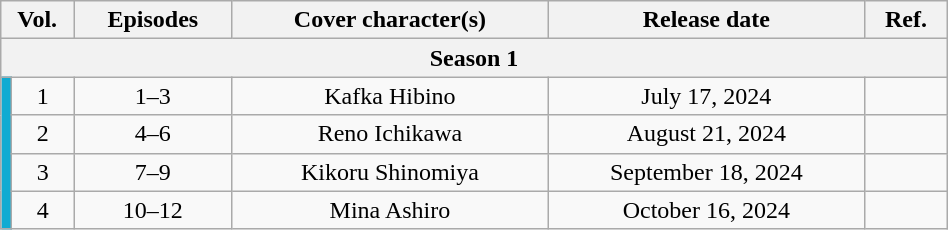<table class="wikitable" style="text-align:center; width: 50%;">
<tr>
<th colspan="2">Vol.</th>
<th>Episodes</th>
<th>Cover character(s)</th>
<th>Release date</th>
<th>Ref.</th>
</tr>
<tr>
<th colspan="6">Season 1</th>
</tr>
<tr>
<td rowspan="4" width="1%" style="background: #0FABD2;"></td>
<td>1</td>
<td>1–3</td>
<td>Kafka Hibino</td>
<td>July 17, 2024</td>
<td></td>
</tr>
<tr>
<td>2</td>
<td>4–6</td>
<td>Reno Ichikawa</td>
<td>August 21, 2024</td>
<td></td>
</tr>
<tr>
<td>3</td>
<td>7–9</td>
<td>Kikoru Shinomiya</td>
<td>September 18, 2024</td>
<td></td>
</tr>
<tr>
<td>4</td>
<td>10–12</td>
<td>Mina Ashiro</td>
<td>October 16, 2024</td>
<td></td>
</tr>
</table>
